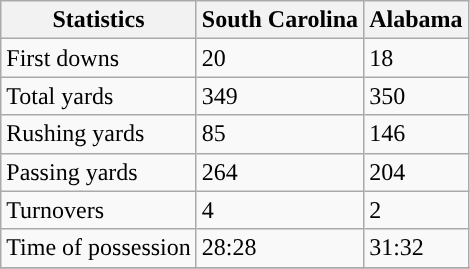<table class="wikitable" style="float: left;">
<tr>
<th>Statistics</th>
<th style=>South Carolina</th>
<th>Alabama</th>
</tr>
<tr>
<td>First downs</td>
<td>20</td>
<td>18</td>
</tr>
<tr>
<td>Total yards</td>
<td>349</td>
<td>350</td>
</tr>
<tr>
<td>Rushing yards</td>
<td>85</td>
<td>146</td>
</tr>
<tr>
<td>Passing yards</td>
<td>264</td>
<td>204</td>
</tr>
<tr>
<td>Turnovers</td>
<td>4</td>
<td>2</td>
</tr>
<tr>
<td>Time of possession</td>
<td>28:28</td>
<td>31:32</td>
</tr>
<tr>
</tr>
</table>
